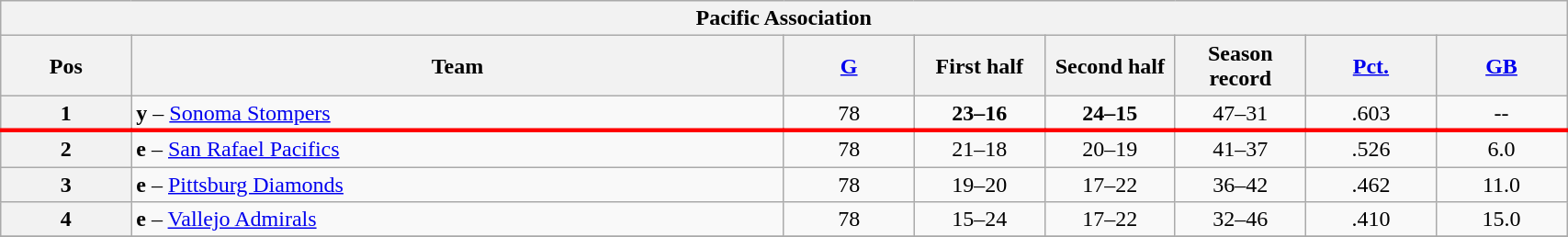<table class="wikitable plainrowheaders" width="90%" style="text-align:center;">
<tr>
<th colspan="8">Pacific Association</th>
</tr>
<tr>
<th scope="col" width="5%">Pos</th>
<th scope="col" width="25%">Team</th>
<th scope="col" width="5%"><a href='#'>G</a></th>
<th scope="col" width="5%">First half</th>
<th scope="col" width="5%">Second half</th>
<th scope="col" width="5%">Season record</th>
<th scope="col" width="5%"><a href='#'>Pct.</a></th>
<th scope="col" width="5%"><a href='#'>GB</a></th>
</tr>
<tr>
<th>1</th>
<td style="text-align:left;"><strong>y</strong> – <a href='#'>Sonoma Stompers</a></td>
<td>78</td>
<td><strong>23–16</strong></td>
<td><strong>24–15</strong></td>
<td>47–31</td>
<td>.603</td>
<td>--</td>
</tr>
<tr>
</tr>
<tr |- style="border-top:3px solid red;">
<th>2</th>
<td style="text-align:left;"><strong>e</strong> – <a href='#'>San Rafael Pacifics</a></td>
<td>78</td>
<td>21–18</td>
<td>20–19</td>
<td>41–37</td>
<td>.526</td>
<td>6.0</td>
</tr>
<tr>
<th>3</th>
<td style="text-align:left;"><strong>e</strong> – <a href='#'>Pittsburg Diamonds</a></td>
<td>78</td>
<td>19–20</td>
<td>17–22</td>
<td>36–42</td>
<td>.462</td>
<td>11.0</td>
</tr>
<tr>
<th>4</th>
<td style="text-align:left;"><strong>e</strong> – <a href='#'>Vallejo Admirals</a></td>
<td>78</td>
<td>15–24</td>
<td>17–22</td>
<td>32–46</td>
<td>.410</td>
<td>15.0</td>
</tr>
<tr>
</tr>
</table>
